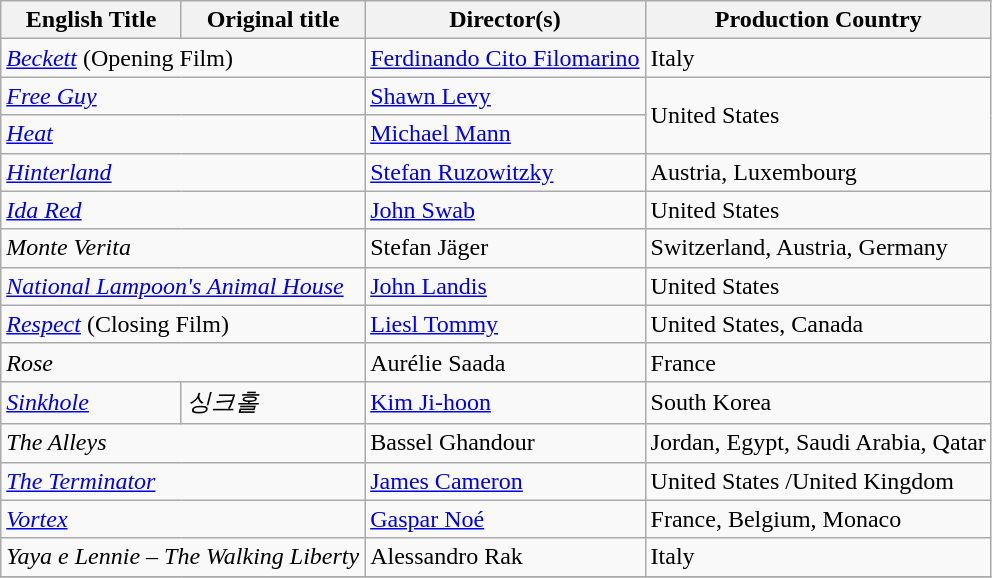<table class="wikitable sortable">
<tr>
<th>English Title</th>
<th>Original title</th>
<th>Director(s)</th>
<th>Production Country</th>
</tr>
<tr>
<td colspan="2"><em><a href='#'>Beckett</a></em> (Opening Film)</td>
<td><a href='#'>Ferdinando Cito Filomarino</a></td>
<td>Italy</td>
</tr>
<tr>
<td colspan="2"><em><a href='#'>Free Guy</a></em></td>
<td><a href='#'>Shawn Levy</a></td>
<td rowspan="2">United States</td>
</tr>
<tr>
<td colspan="2"><em><a href='#'>Heat</a></em></td>
<td><a href='#'>Michael Mann</a></td>
</tr>
<tr>
<td colspan="2"><em><a href='#'>Hinterland</a></em></td>
<td><a href='#'>Stefan Ruzowitzky</a></td>
<td>Austria, Luxembourg</td>
</tr>
<tr>
<td colspan="2"><em><a href='#'>Ida Red</a></em></td>
<td><a href='#'>John Swab</a></td>
<td>United States</td>
</tr>
<tr>
<td colspan="2"><em>Monte Verita</em></td>
<td>Stefan Jäger</td>
<td>Switzerland, Austria, Germany</td>
</tr>
<tr>
<td colspan="2"><em><a href='#'>National Lampoon's Animal House</a></em></td>
<td><a href='#'>John Landis</a></td>
<td>United States</td>
</tr>
<tr>
<td colspan="2"><em><a href='#'>Respect</a></em> (Closing Film)</td>
<td><a href='#'>Liesl Tommy</a></td>
<td>United States, Canada</td>
</tr>
<tr>
<td colspan="2"><em>Rose</em></td>
<td>Aurélie Saada</td>
<td>France</td>
</tr>
<tr>
<td><em><a href='#'>Sinkhole</a></em></td>
<td><em>싱크홀</em></td>
<td><a href='#'>Kim Ji-hoon</a></td>
<td>South Korea</td>
</tr>
<tr>
<td colspan="2"><em>The Alleys</em></td>
<td>Bassel Ghandour</td>
<td>Jordan, Egypt, Saudi Arabia, Qatar</td>
</tr>
<tr>
<td colspan="2"><em><a href='#'>The Terminator</a></em></td>
<td><a href='#'>James Cameron</a></td>
<td>United States /United Kingdom</td>
</tr>
<tr>
<td colspan="2"><em><a href='#'>Vortex</a></em></td>
<td><a href='#'>Gaspar Noé</a></td>
<td>France, Belgium, Monaco</td>
</tr>
<tr>
<td colspan="2"><em>Yaya e Lennie – The Walking Liberty</em></td>
<td>Alessandro Rak</td>
<td>Italy</td>
</tr>
<tr>
</tr>
</table>
